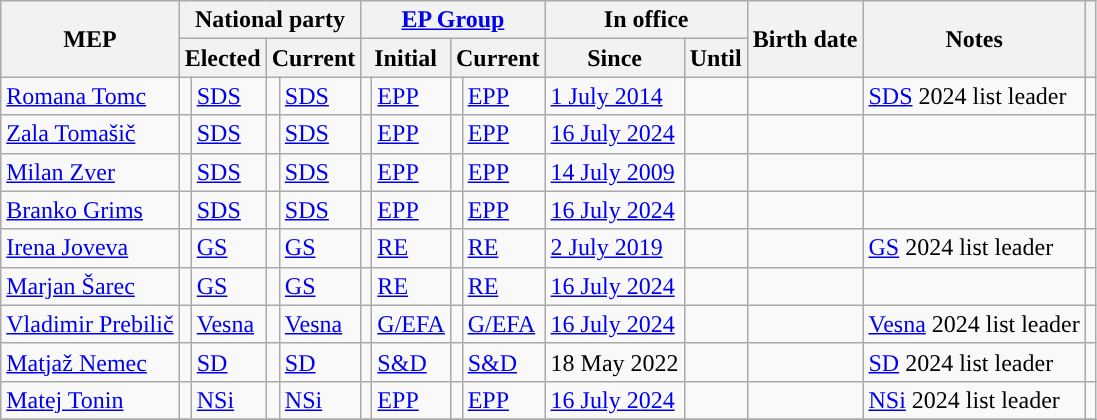<table class="wikitable sortable" style="text-align:left">
<tr>
<th rowspan="2">MEP</th>
<th colspan="4">National party</th>
<th colspan="4"><a href='#'>EP Group</a></th>
<th colspan="2">In office</th>
<th rowspan="2">Birth date</th>
<th rowspan="2">Notes</th>
<th rowspan="2" class="unsortable"></th>
</tr>
<tr>
<th colspan="2">Elected</th>
<th colspan="2">Current</th>
<th colspan="2">Initial</th>
<th colspan="2">Current</th>
<th>Since</th>
<th>Until</th>
</tr>
<tr>
<td><a href='#'>Romana Tomc</a></td>
<td style="background: "></td>
<td><a href='#'>SDS</a></td>
<td style="background: "></td>
<td><a href='#'>SDS</a></td>
<td style="background: "></td>
<td><a href='#'>EPP</a></td>
<td style="background: "></td>
<td><a href='#'>EPP</a></td>
<td><a href='#'>1 July 2014</a></td>
<td></td>
<td></td>
<td><a href='#'>SDS</a> 2024 list leader</td>
<td></td>
</tr>
<tr>
<td><a href='#'>Zala Tomašič</a></td>
<td style="background: "></td>
<td><a href='#'>SDS</a></td>
<td style="background: "></td>
<td><a href='#'>SDS</a></td>
<td style="background: "></td>
<td><a href='#'>EPP</a></td>
<td style="background: "></td>
<td><a href='#'>EPP</a></td>
<td><a href='#'>16 July 2024</a></td>
<td></td>
<td></td>
<td></td>
<td></td>
</tr>
<tr>
<td><a href='#'>Milan Zver</a></td>
<td style="background: "></td>
<td><a href='#'>SDS</a></td>
<td style="background: "></td>
<td><a href='#'>SDS</a></td>
<td style="background: "></td>
<td><a href='#'>EPP</a></td>
<td style="background: "></td>
<td><a href='#'>EPP</a></td>
<td><a href='#'>14 July 2009</a></td>
<td></td>
<td></td>
<td></td>
<td></td>
</tr>
<tr>
<td><a href='#'>Branko Grims</a></td>
<td style="background: "></td>
<td><a href='#'>SDS</a></td>
<td style="background: "></td>
<td><a href='#'>SDS</a></td>
<td style="background: "></td>
<td><a href='#'>EPP</a></td>
<td style="background: "></td>
<td><a href='#'>EPP</a></td>
<td><a href='#'>16 July 2024</a></td>
<td></td>
<td></td>
<td></td>
<td></td>
</tr>
<tr>
<td><a href='#'>Irena Joveva</a></td>
<td style="background: "></td>
<td><a href='#'>GS</a></td>
<td style="background: "></td>
<td><a href='#'>GS</a></td>
<td style="background: "></td>
<td><a href='#'>RE</a></td>
<td style="background: "></td>
<td><a href='#'>RE</a></td>
<td><a href='#'>2 July 2019</a></td>
<td></td>
<td></td>
<td><a href='#'>GS</a> 2024 list leader</td>
<td></td>
</tr>
<tr>
<td><a href='#'>Marjan Šarec</a></td>
<td style="background: "></td>
<td><a href='#'>GS</a></td>
<td style="background: "></td>
<td><a href='#'>GS</a></td>
<td style="background: "></td>
<td><a href='#'>RE</a></td>
<td style="background: "></td>
<td><a href='#'>RE</a></td>
<td><a href='#'>16 July 2024</a></td>
<td></td>
<td></td>
<td></td>
<td></td>
</tr>
<tr>
<td><a href='#'>Vladimir Prebilič</a></td>
<td style="background: "></td>
<td><a href='#'>Vesna</a></td>
<td style="background: "></td>
<td><a href='#'>Vesna</a></td>
<td style="background: "></td>
<td><a href='#'>G/EFA</a></td>
<td style="background: "></td>
<td><a href='#'>G/EFA</a></td>
<td><a href='#'>16 July 2024</a></td>
<td></td>
<td></td>
<td><a href='#'>Vesna</a> 2024 list leader</td>
<td></td>
</tr>
<tr>
<td><a href='#'>Matjaž Nemec</a></td>
<td style="background: "></td>
<td><a href='#'>SD</a></td>
<td style="background: "></td>
<td><a href='#'>SD</a></td>
<td style="background: "></td>
<td><a href='#'>S&D</a></td>
<td style="background: "></td>
<td><a href='#'>S&D</a></td>
<td>18 May 2022</td>
<td></td>
<td></td>
<td><a href='#'>SD</a> 2024 list leader</td>
<td></td>
</tr>
<tr>
<td><a href='#'>Matej Tonin</a></td>
<td style="background: "></td>
<td><a href='#'>NSi</a></td>
<td style="background: "></td>
<td><a href='#'>NSi</a></td>
<td style="background: "></td>
<td><a href='#'>EPP</a></td>
<td style="background: "></td>
<td><a href='#'>EPP</a></td>
<td><a href='#'>16 July 2024</a></td>
<td></td>
<td></td>
<td><a href='#'>NSi</a> 2024 list leader</td>
<td></td>
</tr>
<tr>
</tr>
</table>
